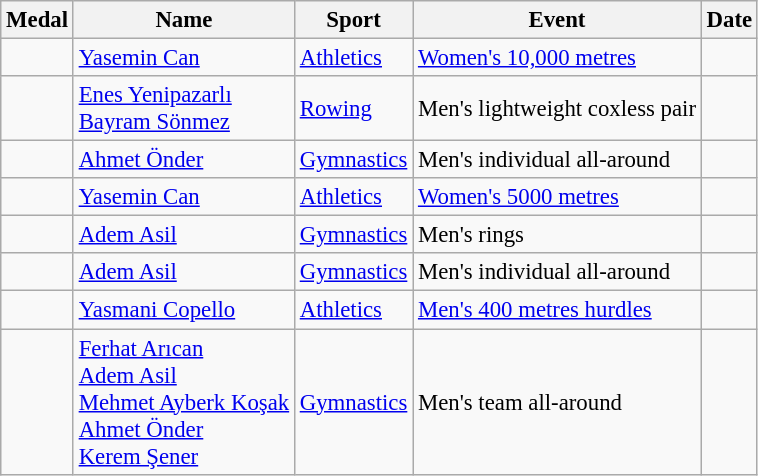<table class="wikitable sortable" style="font-size: 95%;">
<tr>
<th>Medal</th>
<th>Name</th>
<th>Sport</th>
<th>Event</th>
<th>Date</th>
</tr>
<tr>
<td></td>
<td><a href='#'>Yasemin Can</a></td>
<td><a href='#'>Athletics</a></td>
<td><a href='#'>Women's 10,000 metres</a></td>
<td></td>
</tr>
<tr>
<td></td>
<td><a href='#'>Enes Yenipazarlı</a><br><a href='#'>Bayram Sönmez</a></td>
<td><a href='#'>Rowing</a></td>
<td>Men's lightweight coxless pair</td>
<td></td>
</tr>
<tr>
<td></td>
<td><a href='#'>Ahmet Önder</a></td>
<td><a href='#'>Gymnastics</a></td>
<td>Men's individual all-around</td>
<td></td>
</tr>
<tr>
<td></td>
<td><a href='#'>Yasemin Can</a></td>
<td><a href='#'>Athletics</a></td>
<td><a href='#'>Women's 5000 metres</a></td>
<td></td>
</tr>
<tr>
<td></td>
<td><a href='#'>Adem Asil</a></td>
<td><a href='#'>Gymnastics</a></td>
<td>Men's rings</td>
<td></td>
</tr>
<tr>
<td></td>
<td><a href='#'>Adem Asil</a></td>
<td><a href='#'>Gymnastics</a></td>
<td>Men's individual all-around</td>
<td></td>
</tr>
<tr>
<td></td>
<td><a href='#'>Yasmani Copello</a></td>
<td><a href='#'>Athletics</a></td>
<td><a href='#'>Men's 400 metres hurdles</a></td>
<td></td>
</tr>
<tr>
<td></td>
<td><a href='#'>Ferhat Arıcan</a><br><a href='#'>Adem Asil</a><br><a href='#'>Mehmet Ayberk Koşak</a><br><a href='#'>Ahmet Önder</a><br><a href='#'>Kerem Şener</a></td>
<td><a href='#'>Gymnastics</a></td>
<td>Men's team all-around</td>
<td></td>
</tr>
</table>
